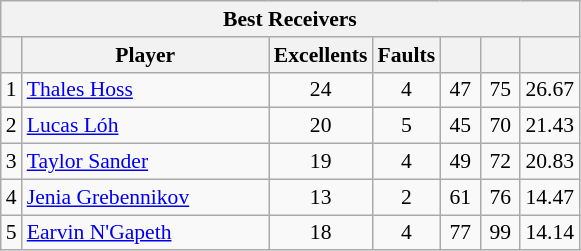<table class="wikitable sortable" style=font-size:90%>
<tr>
<th colspan=7>Best Receivers</th>
</tr>
<tr>
<th></th>
<th width=158>Player</th>
<th width=20>Excellents</th>
<th width=20>Faults</th>
<th width=20></th>
<th width=20></th>
<th width=20></th>
</tr>
<tr>
<td>1</td>
<td> <a href='#'>Thales Hoss</a></td>
<td align=center>24</td>
<td align=center>4</td>
<td align=center>47</td>
<td align=center>75</td>
<td align=center>26.67</td>
</tr>
<tr>
<td>2</td>
<td> <a href='#'>Lucas Lóh</a></td>
<td align=center>20</td>
<td align=center>5</td>
<td align=center>45</td>
<td align=center>70</td>
<td align=center>21.43</td>
</tr>
<tr>
<td>3</td>
<td> <a href='#'>Taylor Sander</a></td>
<td align=center>19</td>
<td align=center>4</td>
<td align=center>49</td>
<td align=center>72</td>
<td align=center>20.83</td>
</tr>
<tr>
<td>4</td>
<td> <a href='#'>Jenia Grebennikov</a></td>
<td align=center>13</td>
<td align=center>2</td>
<td align=center>61</td>
<td align=center>76</td>
<td align=center>14.47</td>
</tr>
<tr>
<td>5</td>
<td> <a href='#'>Earvin N'Gapeth</a></td>
<td align=center>18</td>
<td align=center>4</td>
<td align=center>77</td>
<td align=center>99</td>
<td align=center>14.14</td>
</tr>
</table>
